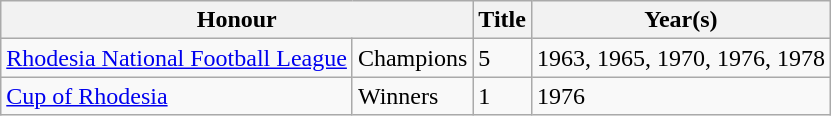<table class="wikitable">
<tr>
<th colspan=2>Honour</th>
<th>Title</th>
<th>Year(s)</th>
</tr>
<tr>
<td><a href='#'>Rhodesia National Football League</a></td>
<td>Champions</td>
<td>5</td>
<td>1963, 1965, 1970, 1976, 1978</td>
</tr>
<tr>
<td><a href='#'>Cup of Rhodesia</a></td>
<td>Winners</td>
<td>1</td>
<td>1976</td>
</tr>
</table>
